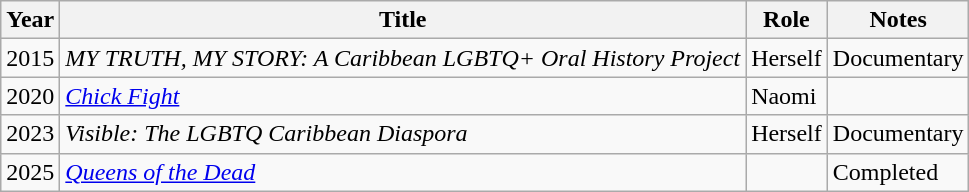<table class="wikitable sortable">
<tr>
<th>Year</th>
<th>Title</th>
<th>Role</th>
<th class="unsortable">Notes</th>
</tr>
<tr>
<td>2015</td>
<td><em>MY TRUTH, MY STORY: A Caribbean LGBTQ+ Oral History Project</em></td>
<td>Herself</td>
<td>Documentary</td>
</tr>
<tr>
<td>2020</td>
<td><em><a href='#'>Chick Fight</a></em></td>
<td>Naomi</td>
<td></td>
</tr>
<tr>
<td>2023</td>
<td><em>Visible: The LGBTQ Caribbean Diaspora</em></td>
<td>Herself</td>
<td>Documentary</td>
</tr>
<tr>
<td>2025</td>
<td><em><a href='#'>Queens of the Dead</a></em></td>
<td></td>
<td>Completed</td>
</tr>
</table>
